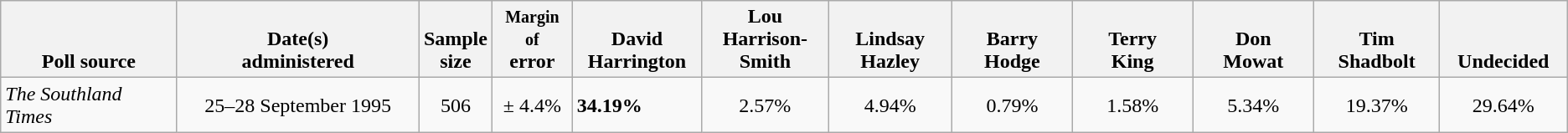<table class="wikitable">
<tr valign= bottom>
<th style="width:150px;">Poll source</th>
<th style="width:210px;">Date(s)<br>administered</th>
<th>Sample<br>size</th>
<th style="width:60px;"><small>Margin of</small><br>error</th>
<th style="width:100px;">David<br>Harrington</th>
<th style="width:100px;">Lou<br>Harrison-Smith</th>
<th style="width:100px;">Lindsay<br>Hazley</th>
<th style="width:100px;">Barry<br>Hodge</th>
<th style="width:100px;">Terry<br>King</th>
<th style="width:100px;">Don<br>Mowat</th>
<th style="width:100px;">Tim<br>Shadbolt</th>
<th style="width:100px;">Undecided</th>
</tr>
<tr>
<td><em>The Southland Times</em></td>
<td align="center">25–28 September 1995</td>
<td align="center">506</td>
<td align="center">± 4.4%</td>
<td><strong>34.19%</strong></td>
<td align="center">2.57%</td>
<td align="center">4.94%</td>
<td align="center">0.79%</td>
<td align="center">1.58%</td>
<td align="center">5.34%</td>
<td align="center">19.37%</td>
<td align="center">29.64%</td>
</tr>
</table>
